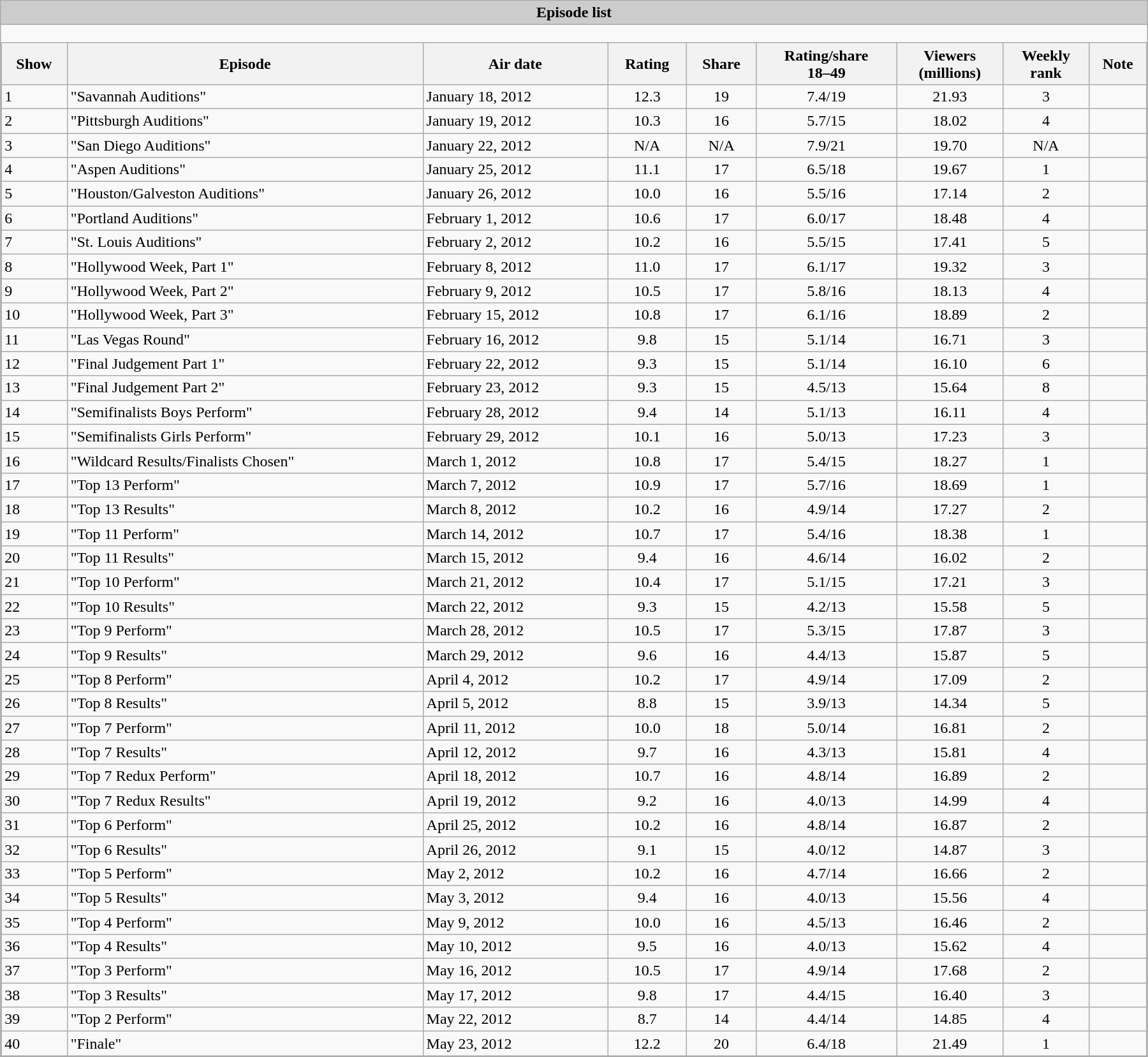<table class="wikitable collapsible" style="width:95%; margin:1em auto 1em auto;">
<tr>
<th style="background:#ccc;"><strong>Episode list</strong></th>
</tr>
<tr>
<td style="padding:0; border:none;"><br><table class="wikitable sortable" style="margin:0; width:100%;">
<tr>
<th>Show</th>
<th>Episode</th>
<th>Air date</th>
<th>Rating</th>
<th>Share</th>
<th>Rating/share<br>18–49</th>
<th>Viewers<br>(millions)</th>
<th>Weekly<br>rank</th>
<th>Note</th>
</tr>
<tr>
<td>1</td>
<td>"Savannah Auditions"</td>
<td>January 18, 2012</td>
<td style="text-align:center;">12.3</td>
<td style="text-align:center;">19</td>
<td style="text-align:center;">7.4/19</td>
<td style="text-align:center;">21.93</td>
<td style="text-align:center;">3</td>
<td style="text-align:center;"></td>
</tr>
<tr>
<td>2</td>
<td>"Pittsburgh Auditions"</td>
<td>January 19, 2012</td>
<td style="text-align:center;">10.3</td>
<td style="text-align:center;">16</td>
<td style="text-align:center;">5.7/15</td>
<td style="text-align:center;">18.02</td>
<td style="text-align:center;">4</td>
<td style="text-align:center;"></td>
</tr>
<tr>
<td>3</td>
<td>"San Diego Auditions"</td>
<td>January 22, 2012</td>
<td style="text-align:center;">N/A</td>
<td style="text-align:center;">N/A</td>
<td style="text-align:center;">7.9/21</td>
<td style="text-align:center;">19.70</td>
<td style="text-align:center;">N/A</td>
<td style="text-align:center;"></td>
</tr>
<tr>
<td>4</td>
<td>"Aspen Auditions"</td>
<td>January 25, 2012</td>
<td style="text-align:center;">11.1</td>
<td style="text-align:center;">17</td>
<td style="text-align:center;">6.5/18</td>
<td style="text-align:center;">19.67</td>
<td style="text-align:center;">1</td>
<td style="text-align:center;"></td>
</tr>
<tr>
<td>5</td>
<td>"Houston/Galveston Auditions"</td>
<td>January 26, 2012</td>
<td style="text-align:center;">10.0</td>
<td style="text-align:center;">16</td>
<td style="text-align:center;">5.5/16</td>
<td style="text-align:center;">17.14</td>
<td style="text-align:center;">2</td>
<td style="text-align:center;"></td>
</tr>
<tr>
<td>6</td>
<td>"Portland Auditions"</td>
<td>February 1, 2012</td>
<td style="text-align:center;">10.6</td>
<td style="text-align:center;">17</td>
<td style="text-align:center;">6.0/17</td>
<td style="text-align:center;">18.48</td>
<td style="text-align:center;">4</td>
<td style="text-align:center;"></td>
</tr>
<tr>
<td>7</td>
<td>"St. Louis Auditions"</td>
<td>February 2, 2012</td>
<td style="text-align:center;">10.2</td>
<td style="text-align:center;">16</td>
<td style="text-align:center;">5.5/15</td>
<td style="text-align:center;">17.41</td>
<td style="text-align:center;">5</td>
<td style="text-align:center;"></td>
</tr>
<tr>
<td>8</td>
<td>"Hollywood Week, Part 1"</td>
<td>February 8, 2012</td>
<td style="text-align:center;">11.0</td>
<td style="text-align:center;">17</td>
<td style="text-align:center;">6.1/17</td>
<td style="text-align:center;">19.32</td>
<td style="text-align:center;">3</td>
<td style="text-align:center;"></td>
</tr>
<tr>
<td>9</td>
<td>"Hollywood Week, Part 2"</td>
<td>February 9, 2012</td>
<td style="text-align:center;">10.5</td>
<td style="text-align:center;">17</td>
<td style="text-align:center;">5.8/16</td>
<td style="text-align:center;">18.13</td>
<td style="text-align:center;">4</td>
<td style="text-align:center;"></td>
</tr>
<tr>
<td>10</td>
<td>"Hollywood Week, Part 3"</td>
<td>February 15, 2012</td>
<td style="text-align:center;">10.8</td>
<td style="text-align:center;">17</td>
<td style="text-align:center;">6.1/16</td>
<td style="text-align:center;">18.89</td>
<td style="text-align:center;">2</td>
<td style="text-align:center;"></td>
</tr>
<tr>
<td>11</td>
<td>"Las Vegas Round"</td>
<td>February 16, 2012</td>
<td style="text-align:center;">9.8</td>
<td style="text-align:center;">15</td>
<td style="text-align:center;">5.1/14</td>
<td style="text-align:center;">16.71</td>
<td style="text-align:center;">3</td>
<td style="text-align:center;"></td>
</tr>
<tr>
<td>12</td>
<td>"Final Judgement Part 1"</td>
<td>February 22, 2012</td>
<td style="text-align:center;">9.3</td>
<td style="text-align:center;">15</td>
<td style="text-align:center;">5.1/14</td>
<td style="text-align:center;">16.10</td>
<td style="text-align:center;">6</td>
<td style="text-align:center;"></td>
</tr>
<tr>
<td>13</td>
<td>"Final Judgement Part 2"</td>
<td>February 23, 2012</td>
<td style="text-align:center;">9.3</td>
<td style="text-align:center;">15</td>
<td style="text-align:center;">4.5/13</td>
<td style="text-align:center;">15.64</td>
<td style="text-align:center;">8</td>
<td style="text-align:center;"></td>
</tr>
<tr>
<td>14</td>
<td>"Semifinalists Boys Perform"</td>
<td>February 28, 2012</td>
<td style="text-align:center;">9.4</td>
<td style="text-align:center;">14</td>
<td style="text-align:center;">5.1/13</td>
<td style="text-align:center;">16.11</td>
<td style="text-align:center;">4</td>
<td style="text-align:center;"></td>
</tr>
<tr>
<td>15</td>
<td>"Semifinalists Girls Perform"</td>
<td>February 29, 2012</td>
<td style="text-align:center;">10.1</td>
<td style="text-align:center;">16</td>
<td style="text-align:center;">5.0/13</td>
<td style="text-align:center;">17.23</td>
<td style="text-align:center;">3</td>
<td style="text-align:center;"></td>
</tr>
<tr>
<td>16</td>
<td>"Wildcard Results/Finalists Chosen"</td>
<td>March 1, 2012</td>
<td style="text-align:center;">10.8</td>
<td style="text-align:center;">17</td>
<td style="text-align:center;">5.4/15</td>
<td style="text-align:center;">18.27</td>
<td style="text-align:center;">1</td>
<td style="text-align:center;"></td>
</tr>
<tr>
<td>17</td>
<td>"Top 13 Perform"</td>
<td>March 7, 2012</td>
<td style="text-align:center;">10.9</td>
<td style="text-align:center;">17</td>
<td style="text-align:center;">5.7/16</td>
<td style="text-align:center;">18.69</td>
<td style="text-align:center;">1</td>
<td style="text-align:center;"></td>
</tr>
<tr>
<td>18</td>
<td>"Top 13 Results"</td>
<td>March 8, 2012</td>
<td style="text-align:center;">10.2</td>
<td style="text-align:center;">16</td>
<td style="text-align:center;">4.9/14</td>
<td style="text-align:center;">17.27</td>
<td style="text-align:center;">2</td>
<td style="text-align:center;"></td>
</tr>
<tr>
<td>19</td>
<td>"Top 11 Perform"</td>
<td>March 14, 2012</td>
<td style="text-align:center;">10.7</td>
<td style="text-align:center;">17</td>
<td style="text-align:center;">5.4/16</td>
<td style="text-align:center;">18.38</td>
<td style="text-align:center;">1</td>
<td style="text-align:center;"></td>
</tr>
<tr>
<td>20</td>
<td>"Top 11 Results"</td>
<td>March 15, 2012</td>
<td style="text-align:center;">9.4</td>
<td style="text-align:center;">16</td>
<td style="text-align:center;">4.6/14</td>
<td style="text-align:center;">16.02</td>
<td style="text-align:center;">2</td>
<td style="text-align:center;"></td>
</tr>
<tr>
<td>21</td>
<td>"Top 10 Perform"</td>
<td>March 21, 2012</td>
<td style="text-align:center;">10.4</td>
<td style="text-align:center;">17</td>
<td style="text-align:center;">5.1/15</td>
<td style="text-align:center;">17.21</td>
<td style="text-align:center;">3</td>
<td style="text-align:center;"></td>
</tr>
<tr>
<td>22</td>
<td>"Top 10 Results"</td>
<td>March 22, 2012</td>
<td style="text-align:center;">9.3</td>
<td style="text-align:center;">15</td>
<td style="text-align:center;">4.2/13</td>
<td style="text-align:center;">15.58</td>
<td style="text-align:center;">5</td>
<td style="text-align:center;"></td>
</tr>
<tr>
<td>23</td>
<td>"Top 9 Perform"</td>
<td>March 28, 2012</td>
<td style="text-align:center;">10.5</td>
<td style="text-align:center;">17</td>
<td style="text-align:center;">5.3/15</td>
<td style="text-align:center;">17.87</td>
<td style="text-align:center;">3</td>
<td style="text-align:center;"></td>
</tr>
<tr>
<td>24</td>
<td>"Top 9 Results"</td>
<td>March 29, 2012</td>
<td style="text-align:center;">9.6</td>
<td style="text-align:center;">16</td>
<td style="text-align:center;">4.4/13</td>
<td style="text-align:center;">15.87</td>
<td style="text-align:center;">5</td>
<td style="text-align:center;"></td>
</tr>
<tr>
<td>25</td>
<td>"Top 8 Perform"</td>
<td>April 4, 2012</td>
<td style="text-align:center;">10.2</td>
<td style="text-align:center;">17</td>
<td style="text-align:center;">4.9/14</td>
<td style="text-align:center;">17.09</td>
<td style="text-align:center;">2</td>
<td style="text-align:center;"></td>
</tr>
<tr>
<td>26</td>
<td>"Top 8 Results"</td>
<td>April 5, 2012</td>
<td style="text-align:center;">8.8</td>
<td style="text-align:center;">15</td>
<td style="text-align:center;">3.9/13</td>
<td style="text-align:center;">14.34</td>
<td style="text-align:center;">5</td>
<td style="text-align:center;"></td>
</tr>
<tr>
<td>27</td>
<td>"Top 7 Perform"</td>
<td>April 11, 2012</td>
<td style="text-align:center;">10.0</td>
<td style="text-align:center;">18</td>
<td style="text-align:center;">5.0/14</td>
<td style="text-align:center;">16.81</td>
<td style="text-align:center;">2</td>
<td style="text-align:center;"></td>
</tr>
<tr>
<td>28</td>
<td>"Top 7 Results"</td>
<td>April 12, 2012</td>
<td style="text-align:center;">9.7</td>
<td style="text-align:center;">16</td>
<td style="text-align:center;">4.3/13</td>
<td style="text-align:center;">15.81</td>
<td style="text-align:center;">4</td>
<td style="text-align:center;"></td>
</tr>
<tr>
<td>29</td>
<td>"Top 7 Redux Perform"</td>
<td>April 18, 2012</td>
<td style="text-align:center;">10.7</td>
<td style="text-align:center;">16</td>
<td style="text-align:center;">4.8/14</td>
<td style="text-align:center;">16.89</td>
<td style="text-align:center;">2</td>
<td style="text-align:center;"></td>
</tr>
<tr>
<td>30</td>
<td>"Top 7 Redux Results"</td>
<td>April 19, 2012</td>
<td style="text-align:center;">9.2</td>
<td style="text-align:center;">16</td>
<td style="text-align:center;">4.0/13</td>
<td style="text-align:center;">14.99</td>
<td style="text-align:center;">4</td>
<td style="text-align:center;"></td>
</tr>
<tr>
<td>31</td>
<td>"Top 6 Perform"</td>
<td>April 25, 2012</td>
<td style="text-align:center;">10.2</td>
<td style="text-align:center;">16</td>
<td style="text-align:center;">4.8/14</td>
<td style="text-align:center;">16.87</td>
<td style="text-align:center;">2</td>
<td style="text-align:center;"></td>
</tr>
<tr>
<td>32</td>
<td>"Top 6 Results"</td>
<td>April 26, 2012</td>
<td style="text-align:center;">9.1</td>
<td style="text-align:center;">15</td>
<td style="text-align:center;">4.0/12</td>
<td style="text-align:center;">14.87</td>
<td style="text-align:center;">3</td>
<td style="text-align:center;"></td>
</tr>
<tr>
<td>33</td>
<td>"Top 5 Perform"</td>
<td>May 2, 2012</td>
<td style="text-align:center;">10.2</td>
<td style="text-align:center;">16</td>
<td style="text-align:center;">4.7/14</td>
<td style="text-align:center;">16.66</td>
<td style="text-align:center;">2</td>
<td style="text-align:center;"></td>
</tr>
<tr>
<td>34</td>
<td>"Top 5 Results"</td>
<td>May 3, 2012</td>
<td style="text-align:center;">9.4</td>
<td style="text-align:center;">16</td>
<td style="text-align:center;">4.0/13</td>
<td style="text-align:center;">15.56</td>
<td style="text-align:center;">4</td>
<td style="text-align:center;"></td>
</tr>
<tr>
<td>35</td>
<td>"Top 4 Perform"</td>
<td>May 9, 2012</td>
<td style="text-align:center;">10.0</td>
<td style="text-align:center;">16</td>
<td style="text-align:center;">4.5/13</td>
<td style="text-align:center;">16.46</td>
<td style="text-align:center;">2</td>
<td style="text-align:center;"></td>
</tr>
<tr>
<td>36</td>
<td>"Top 4 Results"</td>
<td>May 10, 2012</td>
<td style="text-align:center;">9.5</td>
<td style="text-align:center;">16</td>
<td style="text-align:center;">4.0/13</td>
<td style="text-align:center;">15.62</td>
<td style="text-align:center;">4</td>
<td style="text-align:center;"></td>
</tr>
<tr>
<td>37</td>
<td>"Top 3 Perform"</td>
<td>May 16, 2012</td>
<td style="text-align:center;">10.5</td>
<td style="text-align:center;">17</td>
<td style="text-align:center;">4.9/14</td>
<td style="text-align:center;">17.68</td>
<td style="text-align:center;">2</td>
<td style="text-align:center;"></td>
</tr>
<tr>
<td>38</td>
<td>"Top 3 Results"</td>
<td>May 17, 2012</td>
<td style="text-align:center;">9.8</td>
<td style="text-align:center;">17</td>
<td style="text-align:center;">4.4/15</td>
<td style="text-align:center;">16.40</td>
<td style="text-align:center;">3</td>
<td style="text-align:center;"></td>
</tr>
<tr>
<td>39</td>
<td>"Top 2 Perform"</td>
<td>May 22, 2012</td>
<td style="text-align:center;">8.7</td>
<td style="text-align:center;">14</td>
<td style="text-align:center;">4.4/14</td>
<td style="text-align:center;">14.85</td>
<td style="text-align:center;">4</td>
<td style="text-align:center;"></td>
</tr>
<tr>
<td>40</td>
<td>"Finale"</td>
<td>May 23, 2012</td>
<td style="text-align:center;">12.2</td>
<td style="text-align:center;">20</td>
<td style="text-align:center;">6.4/18</td>
<td style="text-align:center;">21.49</td>
<td style="text-align:center;">1</td>
<td style="text-align:center;"></td>
</tr>
</table>
</td>
</tr>
</table>
